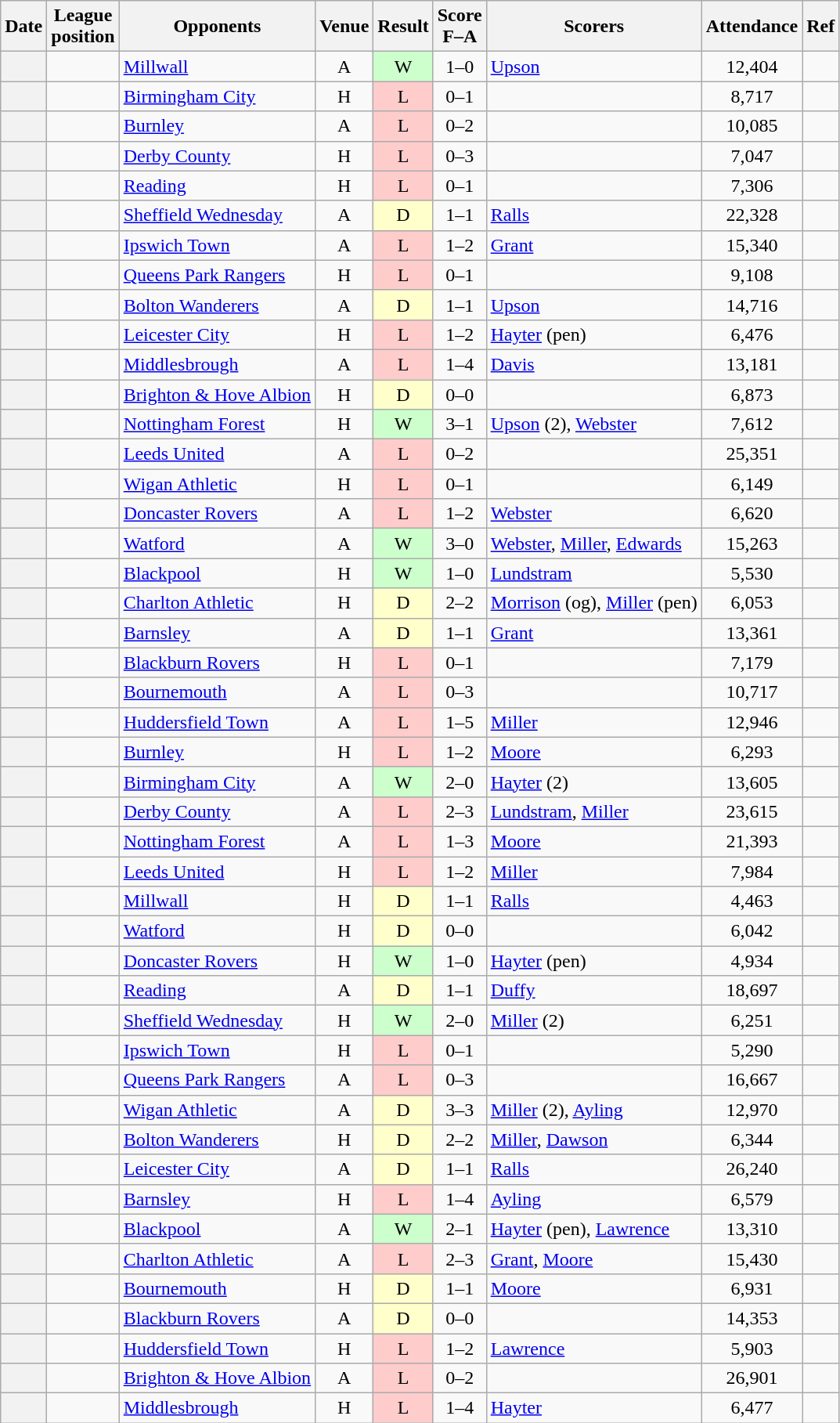<table class="wikitable plainrowheaders sortable" style="text-align:center">
<tr>
<th scope="col">Date</th>
<th scope="col">League<br>position</th>
<th scope="col">Opponents</th>
<th scope="col">Venue</th>
<th scope="col">Result</th>
<th scope="col">Score<br>F–A</th>
<th scope="col" class="unsortable">Scorers</th>
<th scope="col">Attendance</th>
<th scope="col" class="unsortable">Ref</th>
</tr>
<tr>
<th scope="row"></th>
<td></td>
<td align="left"><a href='#'>Millwall</a></td>
<td>A</td>
<td style="background-color:#CCFFCC">W</td>
<td>1–0</td>
<td align="left"><a href='#'>Upson</a></td>
<td>12,404</td>
<td></td>
</tr>
<tr>
<th scope="row"></th>
<td></td>
<td align="left"><a href='#'>Birmingham City</a></td>
<td>H</td>
<td style="background-color:#FFCCCC">L</td>
<td>0–1</td>
<td align="left"></td>
<td>8,717</td>
<td></td>
</tr>
<tr>
<th scope="row"></th>
<td></td>
<td align="left"><a href='#'>Burnley</a></td>
<td>A</td>
<td style="background-color:#FFCCCC">L</td>
<td>0–2</td>
<td align="left"></td>
<td>10,085</td>
<td></td>
</tr>
<tr>
<th scope="row"></th>
<td></td>
<td align="left"><a href='#'>Derby County</a></td>
<td>H</td>
<td style="background-color:#FFCCCC">L</td>
<td>0–3</td>
<td align="left"></td>
<td>7,047</td>
<td></td>
</tr>
<tr>
<th scope="row"></th>
<td></td>
<td align="left"><a href='#'>Reading</a></td>
<td>H</td>
<td style="background-color:#FFCCCC">L</td>
<td>0–1</td>
<td align="left"></td>
<td>7,306</td>
<td></td>
</tr>
<tr>
<th scope="row"></th>
<td></td>
<td align="left"><a href='#'>Sheffield Wednesday</a></td>
<td>A</td>
<td style="background-color:#FFFFCC">D</td>
<td>1–1</td>
<td align="left"><a href='#'>Ralls</a></td>
<td>22,328</td>
<td></td>
</tr>
<tr>
<th scope="row"></th>
<td></td>
<td align="left"><a href='#'>Ipswich Town</a></td>
<td>A</td>
<td style="background-color:#FFCCCC">L</td>
<td>1–2</td>
<td align="left"><a href='#'>Grant</a></td>
<td>15,340</td>
<td></td>
</tr>
<tr>
<th scope="row"></th>
<td></td>
<td align="left"><a href='#'>Queens Park Rangers</a></td>
<td>H</td>
<td style="background-color:#FFCCCC">L</td>
<td>0–1</td>
<td align="left"></td>
<td>9,108</td>
<td></td>
</tr>
<tr>
<th scope="row"></th>
<td></td>
<td align="left"><a href='#'>Bolton Wanderers</a></td>
<td>A</td>
<td style="background-color:#FFFFCC">D</td>
<td>1–1</td>
<td align="left"><a href='#'>Upson</a></td>
<td>14,716</td>
<td></td>
</tr>
<tr>
<th scope="row"></th>
<td></td>
<td align="left"><a href='#'>Leicester City</a></td>
<td>H</td>
<td style="background-color:#FFCCCC">L</td>
<td>1–2</td>
<td align="left"><a href='#'>Hayter</a> (pen)</td>
<td>6,476</td>
<td></td>
</tr>
<tr>
<th scope="row"></th>
<td></td>
<td align="left"><a href='#'>Middlesbrough</a></td>
<td>A</td>
<td style="background-color:#FFCCCC">L</td>
<td>1–4</td>
<td align="left"><a href='#'>Davis</a></td>
<td>13,181</td>
<td></td>
</tr>
<tr>
<th scope="row"></th>
<td></td>
<td align="left"><a href='#'>Brighton & Hove Albion</a></td>
<td>H</td>
<td style="background-color:#FFFFCC">D</td>
<td>0–0</td>
<td align="left"></td>
<td>6,873</td>
<td></td>
</tr>
<tr>
<th scope="row"></th>
<td></td>
<td align="left"><a href='#'>Nottingham Forest</a></td>
<td>H</td>
<td style="background-color:#CCFFCC">W</td>
<td>3–1</td>
<td align="left"><a href='#'>Upson</a> (2), <a href='#'>Webster</a></td>
<td>7,612</td>
<td></td>
</tr>
<tr>
<th scope="row"></th>
<td></td>
<td align="left"><a href='#'>Leeds United</a></td>
<td>A</td>
<td style="background-color:#FFCCCC">L</td>
<td>0–2</td>
<td align="left"></td>
<td>25,351</td>
<td></td>
</tr>
<tr>
<th scope="row"></th>
<td></td>
<td align="left"><a href='#'>Wigan Athletic</a></td>
<td>H</td>
<td style="background-color:#FFCCCC">L</td>
<td>0–1</td>
<td align="left"></td>
<td>6,149</td>
<td></td>
</tr>
<tr>
<th scope="row"></th>
<td></td>
<td align="left"><a href='#'>Doncaster Rovers</a></td>
<td>A</td>
<td style="background-color:#FFCCCC">L</td>
<td>1–2</td>
<td align="left"><a href='#'>Webster</a></td>
<td>6,620</td>
<td></td>
</tr>
<tr>
<th scope="row"></th>
<td></td>
<td align="left"><a href='#'>Watford</a></td>
<td>A</td>
<td style="background-color:#CCFFCC">W</td>
<td>3–0</td>
<td align="left"><a href='#'>Webster</a>, <a href='#'>Miller</a>, <a href='#'>Edwards</a></td>
<td>15,263</td>
<td></td>
</tr>
<tr>
<th scope="row"></th>
<td></td>
<td align="left"><a href='#'>Blackpool</a></td>
<td>H</td>
<td style="background-color:#CCFFCC">W</td>
<td>1–0</td>
<td align="left"><a href='#'>Lundstram</a></td>
<td>5,530</td>
<td></td>
</tr>
<tr>
<th scope="row"></th>
<td></td>
<td align="left"><a href='#'>Charlton Athletic</a></td>
<td>H</td>
<td style="background-color:#FFFFCC">D</td>
<td>2–2</td>
<td align="left"><a href='#'>Morrison</a> (og), <a href='#'>Miller</a> (pen)</td>
<td>6,053</td>
<td></td>
</tr>
<tr>
<th scope="row"></th>
<td></td>
<td align="left"><a href='#'>Barnsley</a></td>
<td>A</td>
<td style="background-color:#FFFFCC">D</td>
<td>1–1</td>
<td align="left"><a href='#'>Grant</a></td>
<td>13,361</td>
<td></td>
</tr>
<tr>
<th scope="row"></th>
<td></td>
<td align="left"><a href='#'>Blackburn Rovers</a></td>
<td>H</td>
<td style="background-color:#FFCCCC">L</td>
<td>0–1</td>
<td align="left"></td>
<td>7,179</td>
<td></td>
</tr>
<tr>
<th scope="row"></th>
<td></td>
<td align="left"><a href='#'>Bournemouth</a></td>
<td>A</td>
<td style="background-color:#FFCCCC">L</td>
<td>0–3</td>
<td align="left"></td>
<td>10,717</td>
<td></td>
</tr>
<tr>
<th scope="row"></th>
<td></td>
<td align="left"><a href='#'>Huddersfield Town</a></td>
<td>A</td>
<td style="background-color:#FFCCCC">L</td>
<td>1–5</td>
<td align="left"><a href='#'>Miller</a></td>
<td>12,946</td>
<td></td>
</tr>
<tr>
<th scope="row"></th>
<td></td>
<td align="left"><a href='#'>Burnley</a></td>
<td>H</td>
<td style="background-color:#FFCCCC">L</td>
<td>1–2</td>
<td align="left"><a href='#'>Moore</a></td>
<td>6,293</td>
<td></td>
</tr>
<tr>
<th scope="row"></th>
<td></td>
<td align="left"><a href='#'>Birmingham City</a></td>
<td>A</td>
<td style="background-color:#CCFFCC">W</td>
<td>2–0</td>
<td align="left"><a href='#'>Hayter</a> (2)</td>
<td>13,605</td>
<td></td>
</tr>
<tr>
<th scope="row"></th>
<td></td>
<td align="left"><a href='#'>Derby County</a></td>
<td>A</td>
<td style="background-color:#FFCCCC">L</td>
<td>2–3</td>
<td align="left"><a href='#'>Lundstram</a>, <a href='#'>Miller</a></td>
<td>23,615</td>
<td></td>
</tr>
<tr>
<th scope="row"></th>
<td></td>
<td align="left"><a href='#'>Nottingham Forest</a></td>
<td>A</td>
<td style="background-color:#FFCCCC">L</td>
<td>1–3</td>
<td align="left"><a href='#'>Moore</a></td>
<td>21,393</td>
<td></td>
</tr>
<tr>
<th scope="row"></th>
<td></td>
<td align="left"><a href='#'>Leeds United</a></td>
<td>H</td>
<td style="background-color:#FFCCCC">L</td>
<td>1–2</td>
<td align="left"><a href='#'>Miller</a></td>
<td>7,984</td>
<td></td>
</tr>
<tr>
<th scope="row"></th>
<td></td>
<td align="left"><a href='#'>Millwall</a></td>
<td>H</td>
<td style="background-color:#FFFFCC">D</td>
<td>1–1</td>
<td align="left"><a href='#'>Ralls</a></td>
<td>4,463</td>
<td></td>
</tr>
<tr>
<th scope="row"></th>
<td></td>
<td align="left"><a href='#'>Watford</a></td>
<td>H</td>
<td style="background-color:#FFFFCC">D</td>
<td>0–0</td>
<td align="left"></td>
<td>6,042</td>
<td></td>
</tr>
<tr>
<th scope="row"></th>
<td></td>
<td align="left"><a href='#'>Doncaster Rovers</a></td>
<td>H</td>
<td style="background-color:#CCFFCC">W</td>
<td>1–0</td>
<td align="left"><a href='#'>Hayter</a> (pen)</td>
<td>4,934</td>
<td></td>
</tr>
<tr>
<th scope="row"></th>
<td></td>
<td align="left"><a href='#'>Reading</a></td>
<td>A</td>
<td style="background-color:#FFFFCC">D</td>
<td>1–1</td>
<td align="left"><a href='#'>Duffy</a></td>
<td>18,697</td>
<td></td>
</tr>
<tr>
<th scope="row"></th>
<td></td>
<td align="left"><a href='#'>Sheffield Wednesday</a></td>
<td>H</td>
<td style="background-color:#CCFFCC">W</td>
<td>2–0</td>
<td align="left"><a href='#'>Miller</a> (2)</td>
<td>6,251</td>
<td></td>
</tr>
<tr>
<th scope="row"></th>
<td></td>
<td align="left"><a href='#'>Ipswich Town</a></td>
<td>H</td>
<td style="background-color:#FFCCCC">L</td>
<td>0–1</td>
<td align="left"></td>
<td>5,290</td>
<td></td>
</tr>
<tr>
<th scope="row"></th>
<td></td>
<td align="left"><a href='#'>Queens Park Rangers</a></td>
<td>A</td>
<td style="background-color:#FFCCCC">L</td>
<td>0–3</td>
<td align="left"></td>
<td>16,667</td>
<td></td>
</tr>
<tr>
<th scope="row"></th>
<td></td>
<td align="left"><a href='#'>Wigan Athletic</a></td>
<td>A</td>
<td style="background-color:#FFFFCC">D</td>
<td>3–3</td>
<td align="left"><a href='#'>Miller</a> (2), <a href='#'>Ayling</a></td>
<td>12,970</td>
<td></td>
</tr>
<tr>
<th scope="row"></th>
<td></td>
<td align="left"><a href='#'>Bolton Wanderers</a></td>
<td>H</td>
<td style="background-color:#FFFFCC">D</td>
<td>2–2</td>
<td align="left"><a href='#'>Miller</a>, <a href='#'>Dawson</a></td>
<td>6,344</td>
<td></td>
</tr>
<tr>
<th scope="row"></th>
<td></td>
<td align="left"><a href='#'>Leicester City</a></td>
<td>A</td>
<td style="background-color:#FFFFCC">D</td>
<td>1–1</td>
<td align="left"><a href='#'>Ralls</a></td>
<td>26,240</td>
<td></td>
</tr>
<tr>
<th scope="row"></th>
<td></td>
<td align="left"><a href='#'>Barnsley</a></td>
<td>H</td>
<td style="background-color:#FFCCCC">L</td>
<td>1–4</td>
<td align="left"><a href='#'>Ayling</a></td>
<td>6,579</td>
<td></td>
</tr>
<tr>
<th scope="row"></th>
<td></td>
<td align="left"><a href='#'>Blackpool</a></td>
<td>A</td>
<td style="background-color:#CCFFCC">W</td>
<td>2–1</td>
<td align="left"><a href='#'>Hayter</a> (pen), <a href='#'>Lawrence</a></td>
<td>13,310</td>
<td></td>
</tr>
<tr>
<th scope="row"></th>
<td></td>
<td align="left"><a href='#'>Charlton Athletic</a></td>
<td>A</td>
<td style="background-color:#FFCCCC">L</td>
<td>2–3</td>
<td align="left"><a href='#'>Grant</a>, <a href='#'>Moore</a></td>
<td>15,430</td>
<td></td>
</tr>
<tr>
<th scope="row"></th>
<td></td>
<td align="left"><a href='#'>Bournemouth</a></td>
<td>H</td>
<td style="background-color:#FFFFCC">D</td>
<td>1–1</td>
<td align="left"><a href='#'>Moore</a></td>
<td>6,931</td>
<td></td>
</tr>
<tr>
<th scope="row"></th>
<td></td>
<td align="left"><a href='#'>Blackburn Rovers</a></td>
<td>A</td>
<td style="background-color:#FFFFCC">D</td>
<td>0–0</td>
<td align="left"></td>
<td>14,353</td>
<td></td>
</tr>
<tr>
<th scope="row"></th>
<td></td>
<td align="left"><a href='#'>Huddersfield Town</a></td>
<td>H</td>
<td style="background-color:#FFCCCC">L</td>
<td>1–2</td>
<td align="left"><a href='#'>Lawrence</a></td>
<td>5,903</td>
<td></td>
</tr>
<tr>
<th scope="row"></th>
<td></td>
<td align="left"><a href='#'>Brighton & Hove Albion</a></td>
<td>A</td>
<td style="background-color:#FFCCCC">L</td>
<td>0–2</td>
<td align="left"></td>
<td>26,901</td>
<td></td>
</tr>
<tr>
<th scope="row"></th>
<td></td>
<td align="left"><a href='#'>Middlesbrough</a></td>
<td>H</td>
<td style="background-color:#FFCCCC">L</td>
<td>1–4</td>
<td align="left"><a href='#'>Hayter</a></td>
<td>6,477</td>
<td></td>
</tr>
</table>
